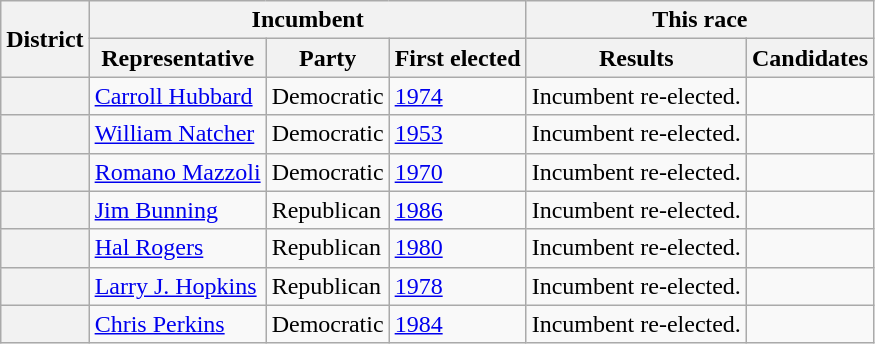<table class=wikitable>
<tr>
<th rowspan=2>District</th>
<th colspan=3>Incumbent</th>
<th colspan=2>This race</th>
</tr>
<tr>
<th>Representative</th>
<th>Party</th>
<th>First elected</th>
<th>Results</th>
<th>Candidates</th>
</tr>
<tr>
<th></th>
<td><a href='#'>Carroll Hubbard</a></td>
<td>Democratic</td>
<td><a href='#'>1974</a></td>
<td>Incumbent re-elected.</td>
<td nowrap></td>
</tr>
<tr>
<th></th>
<td><a href='#'>William Natcher</a></td>
<td>Democratic</td>
<td><a href='#'>1953</a></td>
<td>Incumbent re-elected.</td>
<td nowrap></td>
</tr>
<tr>
<th></th>
<td><a href='#'>Romano Mazzoli</a></td>
<td>Democratic</td>
<td><a href='#'>1970</a></td>
<td>Incumbent re-elected.</td>
<td nowrap></td>
</tr>
<tr>
<th></th>
<td><a href='#'>Jim Bunning</a></td>
<td>Republican</td>
<td><a href='#'>1986</a></td>
<td>Incumbent re-elected.</td>
<td nowrap></td>
</tr>
<tr>
<th></th>
<td><a href='#'>Hal Rogers</a></td>
<td>Republican</td>
<td><a href='#'>1980</a></td>
<td>Incumbent re-elected.</td>
<td nowrap></td>
</tr>
<tr>
<th></th>
<td><a href='#'>Larry J. Hopkins</a></td>
<td>Republican</td>
<td><a href='#'>1978</a></td>
<td>Incumbent re-elected.</td>
<td nowrap></td>
</tr>
<tr>
<th></th>
<td><a href='#'>Chris Perkins</a></td>
<td>Democratic</td>
<td><a href='#'>1984</a></td>
<td>Incumbent re-elected.</td>
<td nowrap></td>
</tr>
</table>
